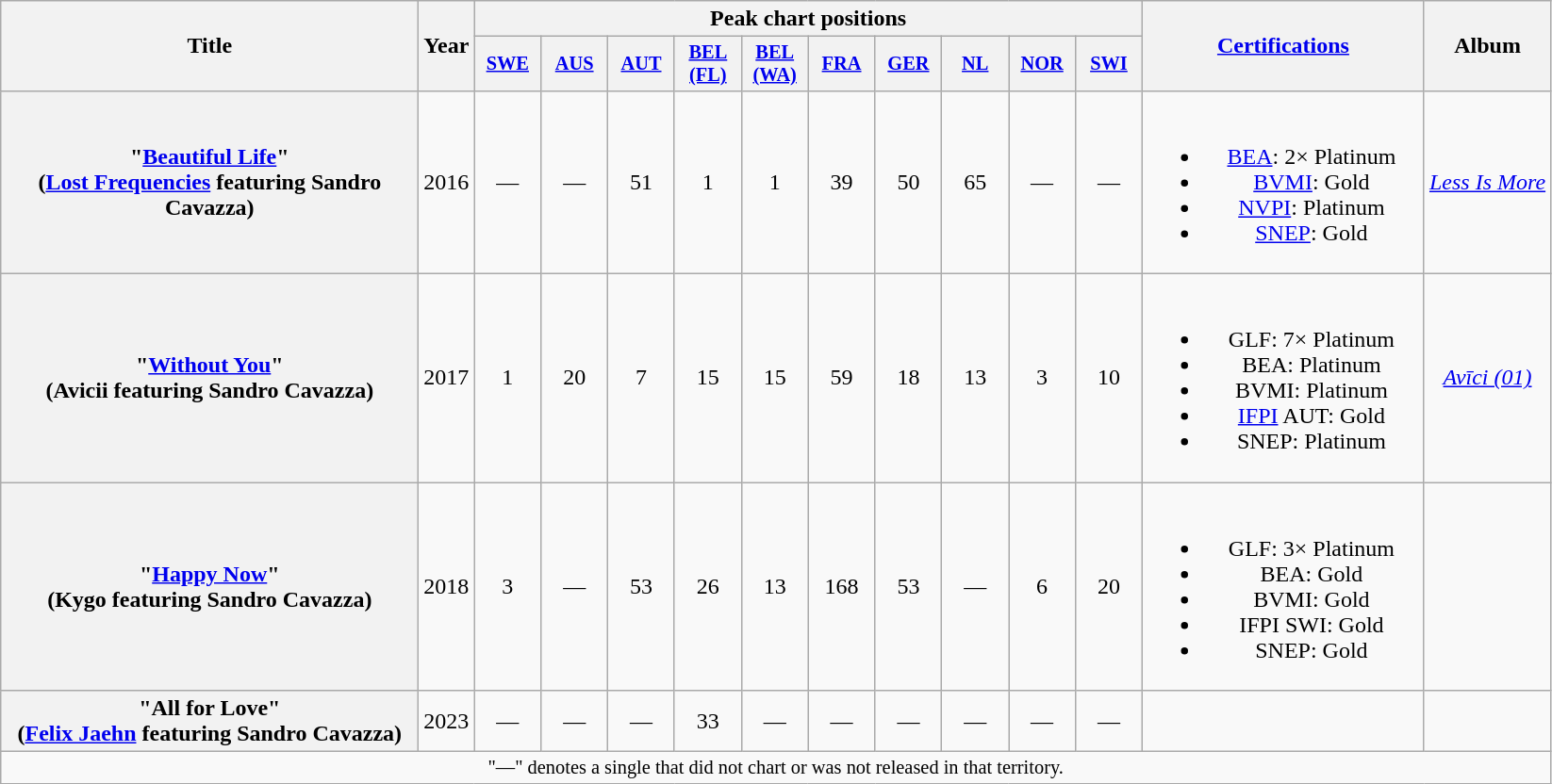<table class="wikitable plainrowheaders" style="text-align:center;">
<tr>
<th scope="col" rowspan="2" style="width:18em;">Title</th>
<th scope="col" rowspan="2" style="width:1em;">Year</th>
<th scope="col" colspan="10">Peak chart positions</th>
<th scope="col" rowspan="2" style="width:12em;"><a href='#'>Certifications</a></th>
<th scope="col" rowspan="2">Album</th>
</tr>
<tr>
<th scope="col" style="width:3em;font-size:85%;"><a href='#'>SWE</a><br></th>
<th scope="col" style="width:3em;font-size:85%;"><a href='#'>AUS</a><br></th>
<th scope="col" style="width:3em;font-size:85%;"><a href='#'>AUT</a><br></th>
<th scope="col" style="width:3em;font-size:85%;"><a href='#'>BEL<br>(FL)</a><br></th>
<th scope="col" style="width:3em;font-size:85%;"><a href='#'>BEL<br>(WA)</a><br></th>
<th scope="col" style="width:3em;font-size:85%;"><a href='#'>FRA</a><br></th>
<th scope="col" style="width:3em;font-size:85%;"><a href='#'>GER</a><br></th>
<th scope="col" style="width:3em;font-size:85%;"><a href='#'>NL</a><br></th>
<th scope="col" style="width:3em;font-size:85%;"><a href='#'>NOR</a><br></th>
<th scope="col" style="width:3em;font-size:85%;"><a href='#'>SWI</a><br></th>
</tr>
<tr>
<th scope="row">"<a href='#'>Beautiful Life</a>"<br><span>(<a href='#'>Lost Frequencies</a> featuring Sandro Cavazza)</span></th>
<td>2016</td>
<td>—</td>
<td>—</td>
<td>51</td>
<td>1</td>
<td>1</td>
<td>39</td>
<td>50</td>
<td>65</td>
<td>—</td>
<td>—</td>
<td><br><ul><li><a href='#'>BEA</a>: 2× Platinum</li><li><a href='#'>BVMI</a>: Gold</li><li><a href='#'>NVPI</a>: Platinum</li><li><a href='#'>SNEP</a>: Gold</li></ul></td>
<td><em><a href='#'>Less Is More</a></em></td>
</tr>
<tr>
<th scope="row">"<a href='#'>Without You</a>"<br><span>(Avicii featuring Sandro Cavazza)</span></th>
<td>2017</td>
<td>1</td>
<td>20</td>
<td>7</td>
<td>15</td>
<td>15</td>
<td>59</td>
<td>18</td>
<td>13</td>
<td>3</td>
<td>10</td>
<td><br><ul><li>GLF: 7× Platinum</li><li>BEA: Platinum</li><li>BVMI: Platinum</li><li><a href='#'>IFPI</a> AUT: Gold</li><li>SNEP: Platinum</li></ul></td>
<td><em><a href='#'>Avīci (01)</a></em></td>
</tr>
<tr>
<th scope="row">"<a href='#'>Happy Now</a>"<br><span>(Kygo featuring Sandro Cavazza)</span></th>
<td>2018</td>
<td>3</td>
<td>—</td>
<td>53</td>
<td>26</td>
<td>13</td>
<td>168</td>
<td>53</td>
<td>—</td>
<td>6</td>
<td>20</td>
<td><br><ul><li>GLF: 3× Platinum</li><li>BEA: Gold</li><li>BVMI: Gold</li><li>IFPI SWI: Gold</li><li>SNEP: Gold</li></ul></td>
<td></td>
</tr>
<tr>
<th scope="row">"All for Love"<br><span>(<a href='#'>Felix Jaehn</a> featuring Sandro Cavazza)</span></th>
<td>2023</td>
<td>—</td>
<td>—</td>
<td>—</td>
<td>33</td>
<td>—</td>
<td>—</td>
<td>—</td>
<td>—</td>
<td>—</td>
<td>—</td>
<td></td>
<td></td>
</tr>
<tr>
<td colspan="20" style="font-size:85%">"—" denotes a single that did not chart or was not released in that territory.</td>
</tr>
</table>
